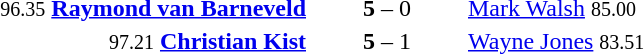<table style="text-align:center">
<tr>
<th width=223></th>
<th width=100></th>
<th width=223></th>
</tr>
<tr>
<td align=right><small><span>96.35</span></small> <strong><a href='#'>Raymond van Barneveld</a></strong></td>
<td><strong>5</strong> – 0</td>
<td align=left> <a href='#'>Mark Walsh</a> <small><span>85.00</span></small></td>
</tr>
<tr>
<td align=right><small><span>97.21</span></small> <strong><a href='#'>Christian Kist</a></strong> </td>
<td><strong>5</strong> – 1</td>
<td align=left> <a href='#'>Wayne Jones</a> <small><span>83.51</span></small></td>
</tr>
</table>
